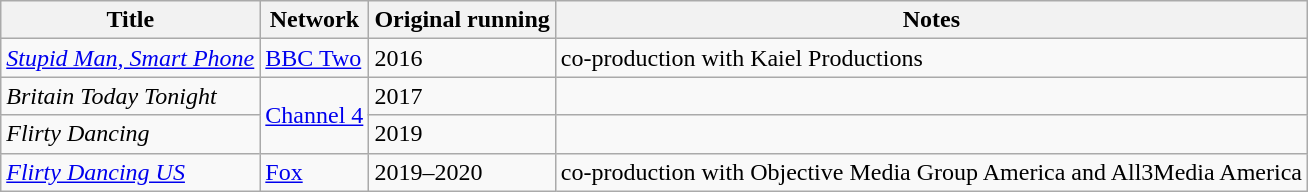<table class="wikitable sortable">
<tr>
<th>Title</th>
<th>Network</th>
<th>Original running</th>
<th>Notes</th>
</tr>
<tr>
<td><em><a href='#'>Stupid Man, Smart Phone</a></em></td>
<td><a href='#'>BBC Two</a></td>
<td>2016</td>
<td>co-production with Kaiel Productions</td>
</tr>
<tr>
<td><em>Britain Today Tonight</em></td>
<td rowspan="2"><a href='#'>Channel 4</a></td>
<td>2017</td>
<td></td>
</tr>
<tr>
<td><em>Flirty Dancing</em></td>
<td>2019</td>
<td></td>
</tr>
<tr>
<td><em><a href='#'>Flirty Dancing US</a></em></td>
<td><a href='#'>Fox</a></td>
<td>2019–2020</td>
<td>co-production with Objective Media Group America and All3Media America</td>
</tr>
</table>
